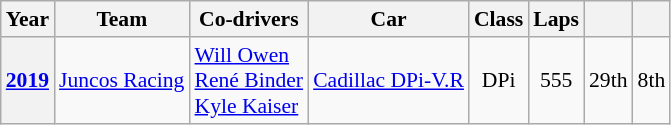<table class="wikitable" style="text-align:center; font-size:90%">
<tr>
<th>Year</th>
<th>Team</th>
<th>Co-drivers</th>
<th>Car</th>
<th>Class</th>
<th>Laps</th>
<th></th>
<th></th>
</tr>
<tr>
<th><a href='#'>2019</a></th>
<td style="text-align:left;" nowrap> <a href='#'>Juncos Racing</a></td>
<td style="text-align:left;" nowrap> <a href='#'>Will Owen</a><br> <a href='#'>René Binder</a><br> <a href='#'>Kyle Kaiser</a></td>
<td style="text-align:left;" nowrap><a href='#'>Cadillac DPi-V.R</a></td>
<td>DPi</td>
<td>555</td>
<td>29th</td>
<td>8th</td>
</tr>
</table>
